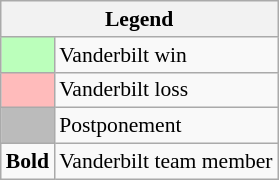<table class="wikitable" style="font-size:90%">
<tr>
<th colspan="2">Legend</th>
</tr>
<tr>
<td bgcolor="#bbffbb"> </td>
<td>Vanderbilt win</td>
</tr>
<tr>
<td bgcolor="#ffbbbb"> </td>
<td>Vanderbilt loss</td>
</tr>
<tr>
<td bgcolor="#bbbbbb"> </td>
<td>Postponement</td>
</tr>
<tr>
<td><strong>Bold</strong></td>
<td>Vanderbilt team member</td>
</tr>
</table>
